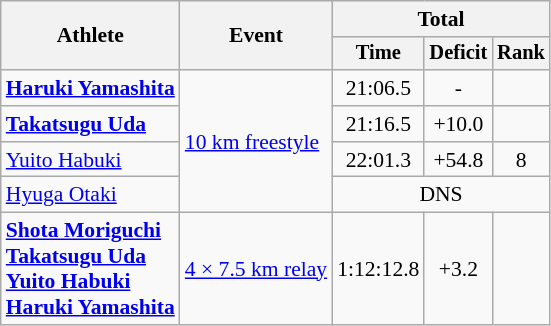<table class="wikitable" style="font-size:90%">
<tr>
<th rowspan=2>Athlete</th>
<th rowspan=2>Event</th>
<th colspan=3>Total</th>
</tr>
<tr style="font-size: 95%">
<th>Time</th>
<th>Deficit</th>
<th>Rank</th>
</tr>
<tr align=center>
<td align=left><strong><a href='#'>Haruki Yamashita</a></strong></td>
<td align=left rowspan=4><a href='#'>10 km freestyle</a></td>
<td>21:06.5</td>
<td>-</td>
<td></td>
</tr>
<tr align=center>
<td align=left><strong><a href='#'>Takatsugu Uda</a></strong></td>
<td>21:16.5</td>
<td>+10.0</td>
<td></td>
</tr>
<tr align=center>
<td align=left><a href='#'>Yuito Habuki</a></td>
<td>22:01.3</td>
<td>+54.8</td>
<td>8</td>
</tr>
<tr align=center>
<td align=left><a href='#'>Hyuga Otaki</a></td>
<td colspan=3>DNS</td>
</tr>
<tr align=center>
<td align=left><strong><a href='#'>Shota Moriguchi</a><br><a href='#'>Takatsugu Uda</a><br><a href='#'>Yuito Habuki</a><br><a href='#'>Haruki Yamashita</a></strong></td>
<td align=left><a href='#'>4 × 7.5 km relay</a></td>
<td>1:12:12.8</td>
<td>+3.2</td>
<td></td>
</tr>
</table>
